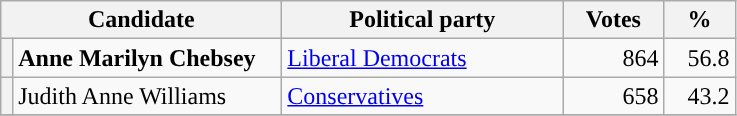<table class="wikitable">
<tr>
<th valign=top colspan="2" style="width: 180px">Candidate</th>
<th valign=top style="width: 180px">Political party</th>
<th valign=top style="width: 60px">Votes</th>
<th valign=top style="width: 40px">%</th>
</tr>
<tr>
<th style="background-color: "></th>
<td><strong>Anne Marilyn Chebsey</strong></td>
<td><a href='#'>Liberal Democrats</a></td>
<td align="right">864</td>
<td align="right">56.8</td>
</tr>
<tr>
<th style="background-color: "></th>
<td>Judith Anne Williams</td>
<td><a href='#'>Conservatives</a></td>
<td align="right">658</td>
<td align="right">43.2</td>
</tr>
<tr>
</tr>
</table>
